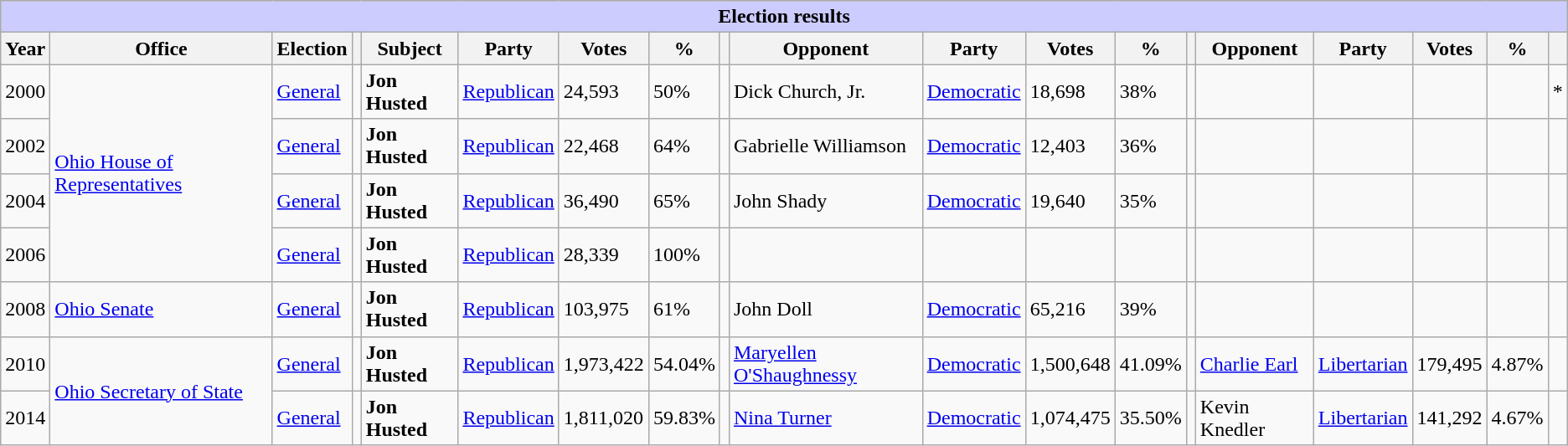<table class="wikitable collapsible">
<tr style="background:#ccc;">
<th colspan="19" style="background:#ccf;">Election results</th>
</tr>
<tr>
<th><strong>Year</strong></th>
<th><strong>Office</strong></th>
<th><strong>Election</strong></th>
<th></th>
<th><strong>Subject</strong></th>
<th><strong>Party</strong></th>
<th><strong>Votes</strong></th>
<th><strong>%</strong></th>
<th></th>
<th><strong>Opponent</strong></th>
<th><strong>Party</strong></th>
<th><strong>Votes</strong></th>
<th><strong>%</strong></th>
<th></th>
<th><strong>Opponent</strong></th>
<th><strong>Party</strong></th>
<th><strong>Votes</strong></th>
<th><strong>%</strong></th>
<th></th>
</tr>
<tr>
<td>2000</td>
<td rowspan=4><a href='#'>Ohio House of Representatives</a></td>
<td><a href='#'>General</a></td>
<td></td>
<td><strong>Jon Husted</strong></td>
<td><a href='#'>Republican</a></td>
<td>24,593</td>
<td>50%</td>
<td></td>
<td>Dick Church, Jr.</td>
<td><a href='#'>Democratic</a></td>
<td>18,698</td>
<td>38%</td>
<td></td>
<td></td>
<td></td>
<td></td>
<td></td>
<td>*</td>
</tr>
<tr>
<td>2002</td>
<td><a href='#'>General</a></td>
<td></td>
<td><strong>Jon Husted</strong></td>
<td><a href='#'>Republican</a></td>
<td>22,468</td>
<td>64%</td>
<td></td>
<td>Gabrielle Williamson</td>
<td><a href='#'>Democratic</a></td>
<td>12,403</td>
<td>36%</td>
<td></td>
<td></td>
<td></td>
<td></td>
<td></td>
<td></td>
</tr>
<tr>
<td>2004</td>
<td><a href='#'>General</a></td>
<td></td>
<td><strong>Jon Husted</strong></td>
<td><a href='#'>Republican</a></td>
<td>36,490</td>
<td>65%</td>
<td></td>
<td>John Shady</td>
<td><a href='#'>Democratic</a></td>
<td>19,640</td>
<td>35%</td>
<td></td>
<td></td>
<td></td>
<td></td>
<td></td>
<td></td>
</tr>
<tr>
<td>2006</td>
<td><a href='#'>General</a></td>
<td></td>
<td><strong>Jon Husted</strong></td>
<td><a href='#'>Republican</a></td>
<td>28,339</td>
<td>100%</td>
<td></td>
<td></td>
<td></td>
<td></td>
<td></td>
<td></td>
<td></td>
<td></td>
<td></td>
<td></td>
<td></td>
</tr>
<tr>
<td>2008</td>
<td><a href='#'>Ohio Senate</a></td>
<td><a href='#'>General</a></td>
<td></td>
<td><strong>Jon Husted</strong></td>
<td><a href='#'>Republican</a></td>
<td>103,975</td>
<td>61%</td>
<td></td>
<td>John Doll</td>
<td><a href='#'>Democratic</a></td>
<td>65,216</td>
<td>39%</td>
<td></td>
<td></td>
<td></td>
<td></td>
<td></td>
<td></td>
</tr>
<tr>
<td>2010</td>
<td rowspan=2><a href='#'>Ohio Secretary of State</a></td>
<td><a href='#'>General</a></td>
<td></td>
<td><strong>Jon Husted</strong></td>
<td><a href='#'>Republican</a></td>
<td>1,973,422</td>
<td>54.04%</td>
<td></td>
<td><a href='#'>Maryellen O'Shaughnessy</a></td>
<td><a href='#'>Democratic</a></td>
<td>1,500,648</td>
<td>41.09%</td>
<td></td>
<td><a href='#'>Charlie Earl</a></td>
<td><a href='#'>Libertarian</a></td>
<td>179,495</td>
<td>4.87%</td>
<td></td>
</tr>
<tr>
<td>2014</td>
<td><a href='#'>General</a></td>
<td></td>
<td><strong>Jon Husted</strong></td>
<td><a href='#'>Republican</a></td>
<td>1,811,020</td>
<td>59.83%</td>
<td></td>
<td><a href='#'>Nina Turner</a></td>
<td><a href='#'>Democratic</a></td>
<td>1,074,475</td>
<td>35.50%</td>
<td></td>
<td>Kevin Knedler</td>
<td><a href='#'>Libertarian</a></td>
<td>141,292</td>
<td>4.67%</td>
<td></td>
</tr>
</table>
